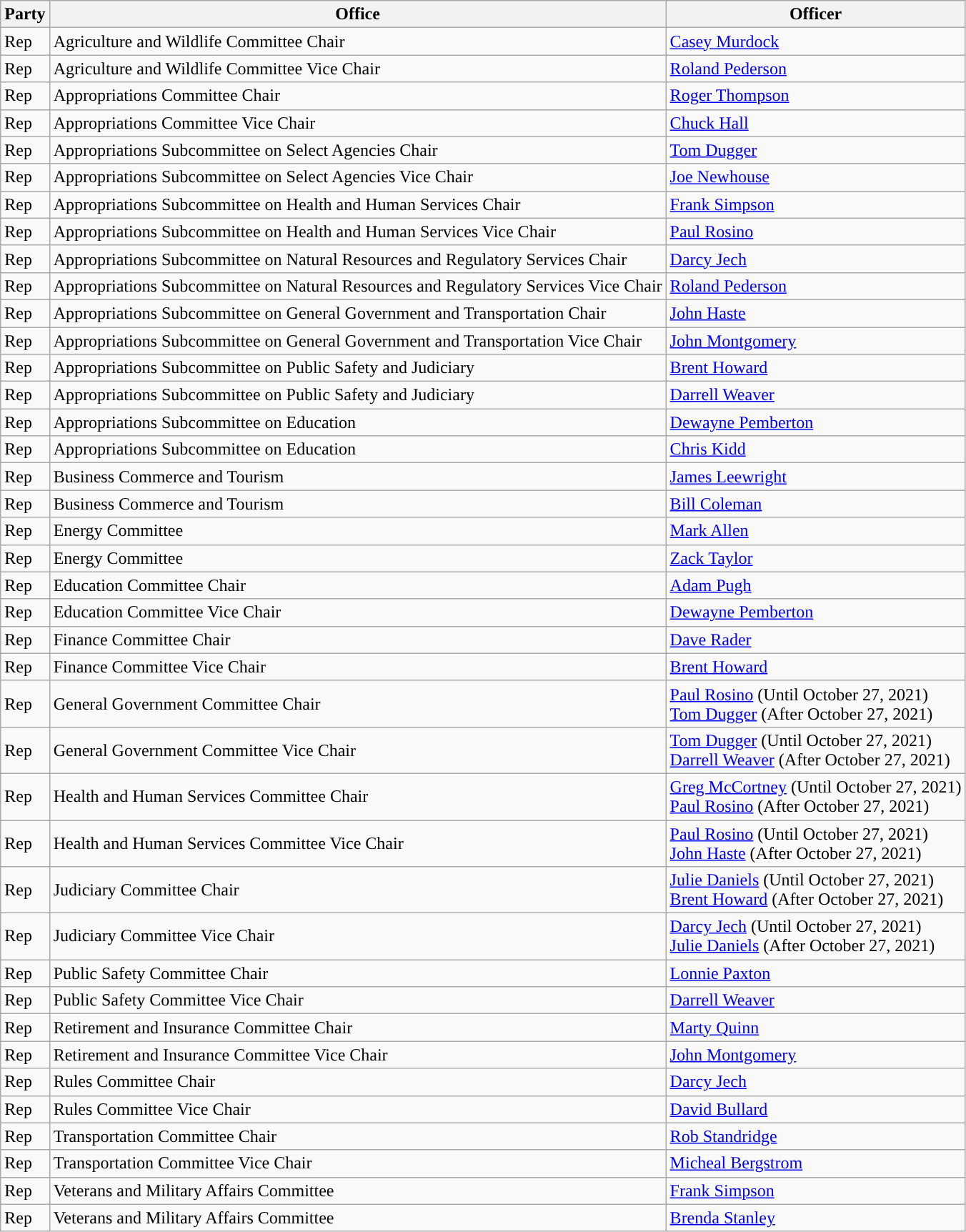<table class=wikitable>
<tr>
<th>Party</th>
<th>Office</th>
<th>Officer</th>
</tr>
<tr>
<td style="background: ">Rep</td>
<td>Agriculture and Wildlife Committee Chair</td>
<td><a href='#'>Casey Murdock</a></td>
</tr>
<tr>
<td style="background: ">Rep</td>
<td>Agriculture and Wildlife Committee Vice Chair</td>
<td><a href='#'>Roland Pederson</a></td>
</tr>
<tr>
<td style="background: ">Rep</td>
<td>Appropriations Committee Chair</td>
<td><a href='#'>Roger Thompson</a></td>
</tr>
<tr>
<td style="background: ">Rep</td>
<td>Appropriations Committee Vice Chair</td>
<td><a href='#'>Chuck Hall</a></td>
</tr>
<tr>
<td style="background: ">Rep</td>
<td>Appropriations Subcommittee on Select Agencies Chair</td>
<td><a href='#'>Tom Dugger</a></td>
</tr>
<tr>
<td style="background: ">Rep</td>
<td>Appropriations Subcommittee on Select Agencies Vice Chair</td>
<td><a href='#'>Joe Newhouse</a></td>
</tr>
<tr>
<td style="background: ">Rep</td>
<td>Appropriations Subcommittee on Health and Human Services Chair</td>
<td><a href='#'>Frank Simpson</a></td>
</tr>
<tr>
<td style="background: ">Rep</td>
<td>Appropriations Subcommittee on Health and Human Services Vice Chair</td>
<td><a href='#'>Paul Rosino</a></td>
</tr>
<tr>
<td style="background: ">Rep</td>
<td>Appropriations Subcommittee on Natural Resources and Regulatory Services Chair</td>
<td><a href='#'>Darcy Jech</a></td>
</tr>
<tr>
<td style="background: ">Rep</td>
<td>Appropriations Subcommittee on Natural Resources and Regulatory Services Vice Chair</td>
<td><a href='#'>Roland Pederson</a></td>
</tr>
<tr>
<td style="background: ">Rep</td>
<td>Appropriations Subcommittee on General Government and Transportation Chair</td>
<td><a href='#'>John Haste</a></td>
</tr>
<tr>
<td style="background: ">Rep</td>
<td>Appropriations Subcommittee on General Government and Transportation Vice Chair</td>
<td><a href='#'>John Montgomery</a></td>
</tr>
<tr>
<td style="background: ">Rep</td>
<td>Appropriations Subcommittee on Public Safety and Judiciary</td>
<td><a href='#'>Brent Howard</a></td>
</tr>
<tr>
<td style="background: ">Rep</td>
<td>Appropriations Subcommittee on Public Safety and Judiciary</td>
<td><a href='#'>Darrell Weaver</a></td>
</tr>
<tr>
<td style="background: ">Rep</td>
<td>Appropriations Subcommittee on Education</td>
<td><a href='#'>Dewayne Pemberton</a></td>
</tr>
<tr>
<td style="background: ">Rep</td>
<td>Appropriations Subcommittee on Education</td>
<td><a href='#'>Chris Kidd</a></td>
</tr>
<tr>
<td style="background: ">Rep</td>
<td>Business Commerce and Tourism</td>
<td><a href='#'>James Leewright</a></td>
</tr>
<tr>
<td style="background: ">Rep</td>
<td>Business Commerce and Tourism</td>
<td><a href='#'>Bill Coleman</a></td>
</tr>
<tr>
<td style="background: ">Rep</td>
<td>Energy Committee</td>
<td><a href='#'>Mark Allen</a></td>
</tr>
<tr>
<td style="background: ">Rep</td>
<td>Energy Committee</td>
<td><a href='#'>Zack Taylor</a></td>
</tr>
<tr>
<td style="background: ">Rep</td>
<td>Education Committee Chair</td>
<td><a href='#'>Adam Pugh</a></td>
</tr>
<tr>
<td style="background: ">Rep</td>
<td>Education Committee Vice Chair</td>
<td><a href='#'>Dewayne Pemberton</a></td>
</tr>
<tr>
<td style="background: ">Rep</td>
<td>Finance Committee Chair</td>
<td><a href='#'>Dave Rader</a></td>
</tr>
<tr>
<td style="background: ">Rep</td>
<td>Finance Committee Vice Chair</td>
<td><a href='#'>Brent Howard</a></td>
</tr>
<tr>
<td style="background: ">Rep</td>
<td>General Government Committee Chair</td>
<td><a href='#'>Paul Rosino</a> (Until October 27, 2021)<br><a href='#'>Tom Dugger</a> (After October 27, 2021)</td>
</tr>
<tr>
<td style="background: ">Rep</td>
<td>General Government Committee Vice Chair</td>
<td><a href='#'>Tom Dugger</a> (Until October 27, 2021)<br><a href='#'>Darrell Weaver</a> (After October 27, 2021)</td>
</tr>
<tr>
<td style="background: ">Rep</td>
<td>Health and Human Services Committee Chair</td>
<td><a href='#'>Greg McCortney</a> (Until October 27, 2021)<br><a href='#'>Paul Rosino</a> (After October 27, 2021)</td>
</tr>
<tr>
<td style="background: ">Rep</td>
<td>Health and Human Services Committee Vice Chair</td>
<td><a href='#'>Paul Rosino</a> (Until October 27, 2021)<br><a href='#'>John Haste</a> (After October 27, 2021)</td>
</tr>
<tr>
<td style="background: ">Rep</td>
<td>Judiciary Committee Chair</td>
<td><a href='#'>Julie Daniels</a> (Until October 27, 2021)<br><a href='#'>Brent Howard</a> (After October 27, 2021)</td>
</tr>
<tr>
<td style="background: ">Rep</td>
<td>Judiciary Committee Vice Chair</td>
<td><a href='#'>Darcy Jech</a> (Until October 27, 2021)<br><a href='#'>Julie Daniels</a> (After October 27, 2021)</td>
</tr>
<tr>
<td style="background: ">Rep</td>
<td>Public Safety Committee Chair</td>
<td><a href='#'>Lonnie Paxton</a></td>
</tr>
<tr>
<td style="background: ">Rep</td>
<td>Public Safety Committee Vice Chair</td>
<td><a href='#'>Darrell Weaver</a></td>
</tr>
<tr>
<td style="background: ">Rep</td>
<td>Retirement and Insurance Committee Chair</td>
<td><a href='#'>Marty Quinn</a></td>
</tr>
<tr>
<td style="background: ">Rep</td>
<td>Retirement and Insurance Committee Vice Chair</td>
<td><a href='#'>John Montgomery</a></td>
</tr>
<tr>
<td style="background: ">Rep</td>
<td>Rules Committee Chair</td>
<td><a href='#'>Darcy Jech</a></td>
</tr>
<tr>
<td style="background: ">Rep</td>
<td>Rules Committee Vice Chair</td>
<td><a href='#'>David Bullard</a></td>
</tr>
<tr>
<td style="background: ">Rep</td>
<td>Transportation Committee Chair</td>
<td><a href='#'>Rob Standridge</a></td>
</tr>
<tr>
<td style="background: ">Rep</td>
<td>Transportation Committee Vice Chair</td>
<td><a href='#'>Micheal Bergstrom</a></td>
</tr>
<tr>
<td style="background: ">Rep</td>
<td>Veterans and Military Affairs Committee</td>
<td><a href='#'>Frank Simpson</a></td>
</tr>
<tr>
<td style="background: ">Rep</td>
<td>Veterans and Military Affairs Committee</td>
<td><a href='#'>Brenda Stanley</a></td>
</tr>
</table>
